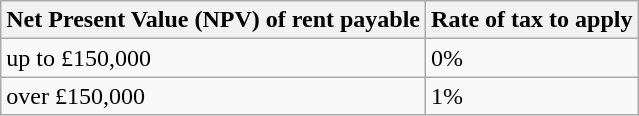<table class="wikitable">
<tr>
<th>Net Present Value (NPV) of rent payable</th>
<th>Rate of tax to apply</th>
</tr>
<tr>
<td>up to £150,000</td>
<td>0%</td>
</tr>
<tr>
<td>over £150,000</td>
<td>1%</td>
</tr>
</table>
